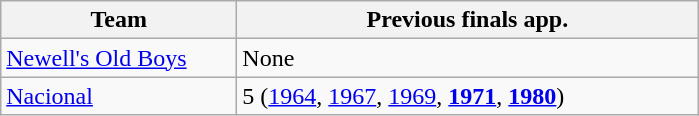<table class="wikitable">
<tr>
<th width=150px>Team</th>
<th width=300px>Previous finals app.</th>
</tr>
<tr>
<td> <a href='#'>Newell's Old Boys</a></td>
<td>None</td>
</tr>
<tr>
<td> <a href='#'>Nacional</a></td>
<td>5 (<a href='#'>1964</a>, <a href='#'>1967</a>, <a href='#'>1969</a>, <strong><a href='#'>1971</a></strong>, <strong><a href='#'>1980</a></strong>)</td>
</tr>
</table>
